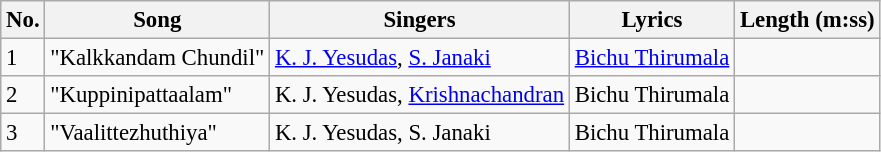<table class="wikitable" style="font-size:95%;">
<tr>
<th>No.</th>
<th>Song</th>
<th>Singers</th>
<th>Lyrics</th>
<th>Length (m:ss)</th>
</tr>
<tr>
<td>1</td>
<td>"Kalkkandam Chundil"</td>
<td><a href='#'>K. J. Yesudas</a>, <a href='#'>S. Janaki</a></td>
<td><a href='#'>Bichu Thirumala</a></td>
<td></td>
</tr>
<tr>
<td>2</td>
<td>"Kuppinipattaalam"</td>
<td>K. J. Yesudas, <a href='#'>Krishnachandran</a></td>
<td>Bichu Thirumala</td>
<td></td>
</tr>
<tr>
<td>3</td>
<td>"Vaalittezhuthiya"</td>
<td>K. J. Yesudas, S. Janaki</td>
<td>Bichu Thirumala</td>
<td></td>
</tr>
</table>
